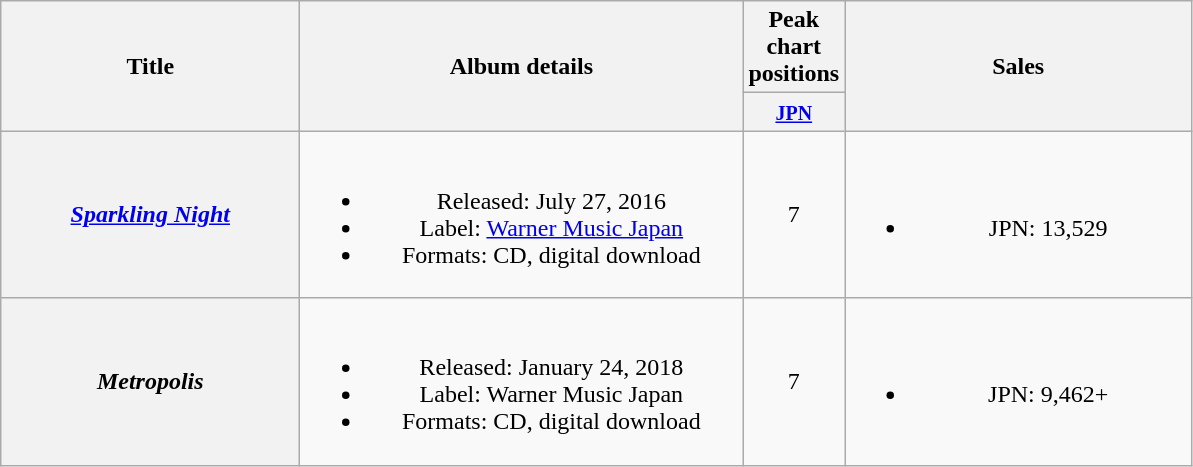<table class="wikitable plainrowheaders" style="text-align:center;">
<tr>
<th rowspan="2" style="width:12em;">Title</th>
<th rowspan="2" style="width:18em;">Album details</th>
<th>Peak chart positions</th>
<th rowspan="2" style="width:14em;">Sales</th>
</tr>
<tr>
<th width="30"><small><strong><a href='#'>JPN</a></strong><br></small></th>
</tr>
<tr>
<th scope="row"><em><a href='#'>Sparkling Night</a></em></th>
<td><br><ul><li>Released: July 27, 2016</li><li>Label: <a href='#'>Warner Music Japan</a></li><li>Formats: CD, digital download</li></ul></td>
<td>7</td>
<td><br><ul><li>JPN: 13,529</li></ul></td>
</tr>
<tr>
<th scope="row"><em>Metropolis</em></th>
<td><br><ul><li>Released: January 24, 2018</li><li>Label: Warner Music Japan</li><li>Formats: CD, digital download</li></ul></td>
<td>7</td>
<td><br><ul><li>JPN: 9,462+</li></ul></td>
</tr>
</table>
